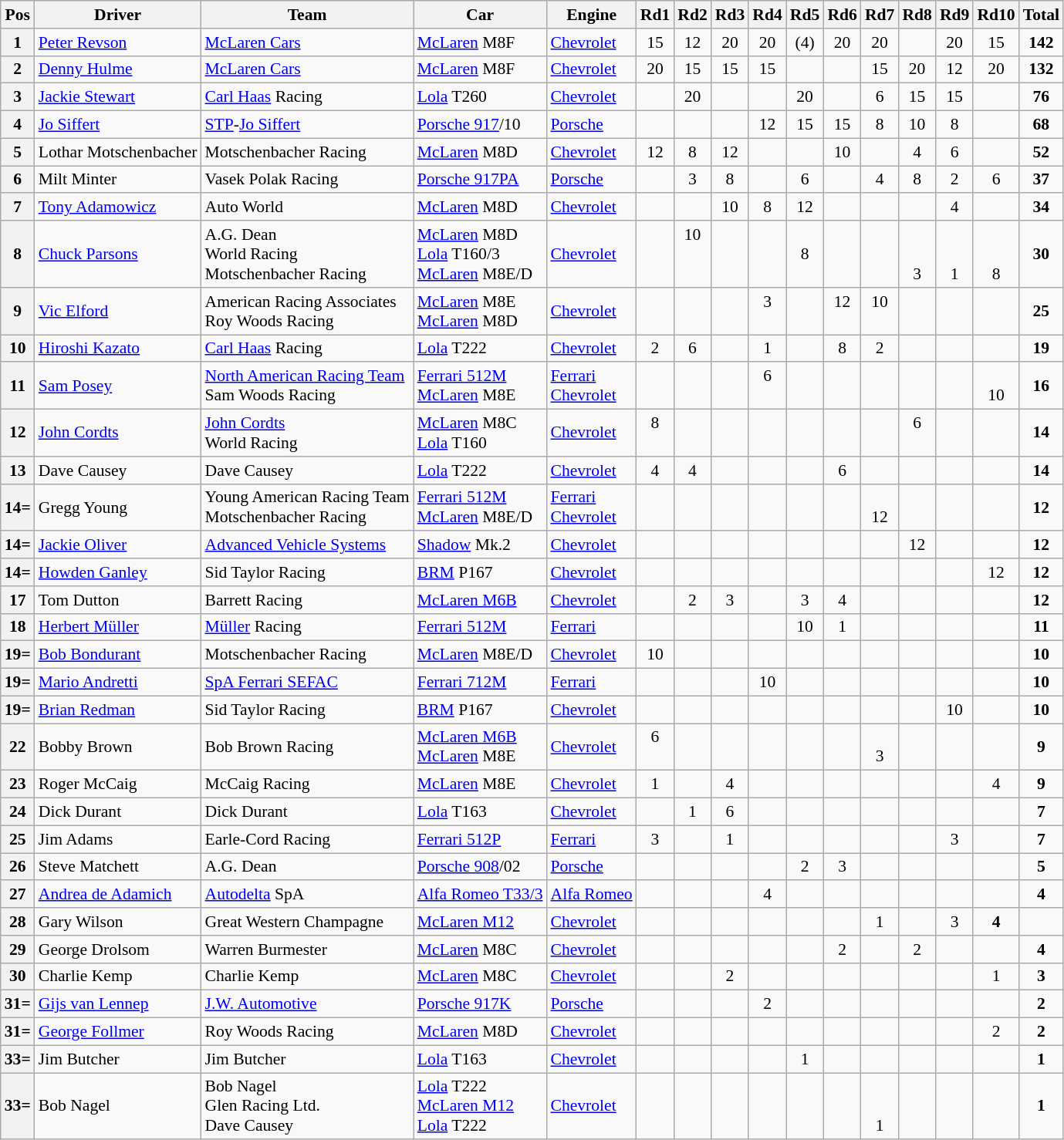<table class="wikitable" style="font-size: 90%;">
<tr>
<th>Pos</th>
<th>Driver</th>
<th>Team</th>
<th>Car</th>
<th>Engine</th>
<th>Rd1</th>
<th>Rd2</th>
<th>Rd3</th>
<th>Rd4</th>
<th>Rd5</th>
<th>Rd6</th>
<th>Rd7</th>
<th>Rd8</th>
<th>Rd9</th>
<th>Rd10</th>
<th>Total</th>
</tr>
<tr>
<th>1</th>
<td> <a href='#'>Peter Revson</a></td>
<td> <a href='#'>McLaren Cars</a></td>
<td><a href='#'>McLaren</a> M8F</td>
<td><a href='#'>Chevrolet</a></td>
<td align="center">15</td>
<td align="center">12</td>
<td align="center">20</td>
<td align="center">20</td>
<td align="center">(4)</td>
<td align="center">20</td>
<td align="center">20</td>
<td></td>
<td align="center">20</td>
<td align="center">15</td>
<td align="center"><strong>142</strong></td>
</tr>
<tr>
<th>2</th>
<td> <a href='#'>Denny Hulme</a></td>
<td> <a href='#'>McLaren Cars</a></td>
<td><a href='#'>McLaren</a> M8F</td>
<td><a href='#'>Chevrolet</a></td>
<td align="center">20</td>
<td align="center">15</td>
<td align="center">15</td>
<td align="center">15</td>
<td></td>
<td></td>
<td align="center">15</td>
<td align="center">20</td>
<td align="center">12</td>
<td align="center">20</td>
<td align="center"><strong>132</strong></td>
</tr>
<tr>
<th>3</th>
<td> <a href='#'>Jackie Stewart</a></td>
<td> <a href='#'>Carl Haas</a> Racing</td>
<td><a href='#'>Lola</a> T260</td>
<td><a href='#'>Chevrolet</a></td>
<td></td>
<td align="center">20</td>
<td></td>
<td></td>
<td align="center">20</td>
<td></td>
<td align="center">6</td>
<td align="center">15</td>
<td align="center">15</td>
<td></td>
<td align="center"><strong>76</strong></td>
</tr>
<tr>
<th>4</th>
<td> <a href='#'>Jo Siffert</a></td>
<td> <a href='#'>STP</a>-<a href='#'>Jo Siffert</a></td>
<td><a href='#'>Porsche 917</a>/10</td>
<td><a href='#'>Porsche</a></td>
<td></td>
<td></td>
<td></td>
<td align="center">12</td>
<td align="center">15</td>
<td align="center">15</td>
<td align="center">8</td>
<td align="center">10</td>
<td align="center">8</td>
<td></td>
<td align="center"><strong>68</strong></td>
</tr>
<tr>
<th>5</th>
<td> Lothar Motschenbacher</td>
<td> Motschenbacher Racing</td>
<td><a href='#'>McLaren</a> M8D</td>
<td><a href='#'>Chevrolet</a></td>
<td align="center">12</td>
<td align="center">8</td>
<td align="center">12</td>
<td></td>
<td></td>
<td align="center">10</td>
<td></td>
<td align="center">4</td>
<td align="center">6</td>
<td></td>
<td align="center"><strong>52</strong></td>
</tr>
<tr>
<th>6</th>
<td> Milt Minter</td>
<td> Vasek Polak Racing</td>
<td><a href='#'>Porsche 917PA</a></td>
<td><a href='#'>Porsche</a></td>
<td></td>
<td align="center">3</td>
<td align="center">8</td>
<td></td>
<td align="center">6</td>
<td></td>
<td align="center">4</td>
<td align="center">8</td>
<td align="center">2</td>
<td align="center">6</td>
<td align="center"><strong>37</strong></td>
</tr>
<tr>
<th>7</th>
<td> <a href='#'>Tony Adamowicz</a></td>
<td> Auto World</td>
<td><a href='#'>McLaren</a> M8D</td>
<td><a href='#'>Chevrolet</a></td>
<td></td>
<td></td>
<td align="center">10</td>
<td align="center">8</td>
<td align="center">12</td>
<td></td>
<td></td>
<td></td>
<td align="center">4</td>
<td></td>
<td align="center"><strong>34</strong></td>
</tr>
<tr>
<th>8</th>
<td> <a href='#'>Chuck Parsons</a></td>
<td> A.G. Dean<br> World Racing<br> Motschenbacher Racing</td>
<td><a href='#'>McLaren</a> M8D<br><a href='#'>Lola</a> T160/3<br><a href='#'>McLaren</a> M8E/D</td>
<td><a href='#'>Chevrolet</a></td>
<td></td>
<td align="center">10<br> <br> </td>
<td></td>
<td></td>
<td align="center"> <br>8<br> </td>
<td></td>
<td></td>
<td align="center"> <br> <br>3</td>
<td align="center"> <br> <br>1</td>
<td align="center"> <br> <br>8</td>
<td align="center"><strong>30</strong></td>
</tr>
<tr>
<th>9</th>
<td> <a href='#'>Vic Elford</a></td>
<td> American Racing Associates<br> Roy Woods Racing</td>
<td><a href='#'>McLaren</a> M8E<br><a href='#'>McLaren</a> M8D</td>
<td><a href='#'>Chevrolet</a></td>
<td></td>
<td></td>
<td></td>
<td align="center">3<br> </td>
<td></td>
<td align="center">12<br> </td>
<td align="center">10<br> </td>
<td></td>
<td></td>
<td></td>
<td align="center"><strong>25</strong></td>
</tr>
<tr>
<th>10</th>
<td> <a href='#'>Hiroshi Kazato</a></td>
<td> <a href='#'>Carl Haas</a> Racing</td>
<td><a href='#'>Lola</a> T222</td>
<td><a href='#'>Chevrolet</a></td>
<td align="center">2</td>
<td align="center">6</td>
<td></td>
<td align="center">1</td>
<td></td>
<td align="center">8</td>
<td align="center">2</td>
<td></td>
<td></td>
<td></td>
<td align="center"><strong>19</strong></td>
</tr>
<tr>
<th>11</th>
<td> <a href='#'>Sam Posey</a></td>
<td> <a href='#'>North American Racing Team</a><br> Sam Woods Racing</td>
<td><a href='#'>Ferrari 512M</a><br><a href='#'>McLaren</a> M8E</td>
<td><a href='#'>Ferrari</a><br><a href='#'>Chevrolet</a></td>
<td></td>
<td></td>
<td></td>
<td align="center">6<br> </td>
<td></td>
<td></td>
<td></td>
<td></td>
<td></td>
<td align="center"> <br>10</td>
<td align="center"><strong>16</strong></td>
</tr>
<tr>
<th>12</th>
<td> <a href='#'>John Cordts</a></td>
<td> <a href='#'>John Cordts</a><br> World Racing</td>
<td><a href='#'>McLaren</a> M8C<br><a href='#'>Lola</a> T160</td>
<td><a href='#'>Chevrolet</a></td>
<td align="center">8<br> </td>
<td></td>
<td></td>
<td></td>
<td></td>
<td></td>
<td></td>
<td align="center">6<br> </td>
<td></td>
<td></td>
<td align="center"><strong>14</strong></td>
</tr>
<tr>
<th>13</th>
<td> Dave Causey</td>
<td> Dave Causey</td>
<td><a href='#'>Lola</a> T222</td>
<td><a href='#'>Chevrolet</a></td>
<td align="center">4</td>
<td align="center">4</td>
<td></td>
<td></td>
<td></td>
<td align="center">6</td>
<td></td>
<td></td>
<td></td>
<td></td>
<td align="center"><strong>14</strong></td>
</tr>
<tr>
<th>14=</th>
<td> Gregg Young</td>
<td> Young American Racing Team<br> Motschenbacher Racing</td>
<td><a href='#'>Ferrari 512M</a><br><a href='#'>McLaren</a> M8E/D</td>
<td><a href='#'>Ferrari</a><br><a href='#'>Chevrolet</a></td>
<td></td>
<td></td>
<td></td>
<td></td>
<td></td>
<td></td>
<td align="center"> <br>12</td>
<td></td>
<td></td>
<td></td>
<td align="center"><strong>12</strong></td>
</tr>
<tr>
<th>14=</th>
<td> <a href='#'>Jackie Oliver</a></td>
<td> <a href='#'>Advanced Vehicle Systems</a></td>
<td><a href='#'>Shadow</a> Mk.2</td>
<td><a href='#'>Chevrolet</a></td>
<td></td>
<td></td>
<td></td>
<td></td>
<td></td>
<td></td>
<td></td>
<td align="center">12</td>
<td></td>
<td></td>
<td align="center"><strong>12</strong></td>
</tr>
<tr>
<th>14=</th>
<td> <a href='#'>Howden Ganley</a></td>
<td> Sid Taylor Racing</td>
<td><a href='#'>BRM</a> P167</td>
<td><a href='#'>Chevrolet</a></td>
<td></td>
<td></td>
<td></td>
<td></td>
<td></td>
<td></td>
<td></td>
<td></td>
<td></td>
<td align="center">12</td>
<td align="center"><strong>12</strong></td>
</tr>
<tr>
<th>17</th>
<td> Tom Dutton</td>
<td> Barrett Racing</td>
<td><a href='#'>McLaren M6B</a></td>
<td><a href='#'>Chevrolet</a></td>
<td></td>
<td align="center">2</td>
<td align="center">3</td>
<td></td>
<td align="center">3</td>
<td align="center">4</td>
<td></td>
<td></td>
<td></td>
<td></td>
<td align="center"><strong>12</strong></td>
</tr>
<tr>
<th>18</th>
<td> <a href='#'>Herbert Müller</a></td>
<td> <a href='#'>Müller</a> Racing</td>
<td><a href='#'>Ferrari 512M</a></td>
<td><a href='#'>Ferrari</a></td>
<td></td>
<td></td>
<td></td>
<td></td>
<td align="center">10</td>
<td align="center">1</td>
<td></td>
<td></td>
<td></td>
<td></td>
<td align="center"><strong>11</strong></td>
</tr>
<tr>
<th>19=</th>
<td> <a href='#'>Bob Bondurant</a></td>
<td> Motschenbacher Racing</td>
<td><a href='#'>McLaren</a> M8E/D</td>
<td><a href='#'>Chevrolet</a></td>
<td align="center">10</td>
<td></td>
<td></td>
<td></td>
<td></td>
<td></td>
<td></td>
<td></td>
<td></td>
<td></td>
<td align="center"><strong>10</strong></td>
</tr>
<tr>
<th>19=</th>
<td> <a href='#'>Mario Andretti</a></td>
<td> <a href='#'>SpA Ferrari SEFAC</a></td>
<td><a href='#'>Ferrari 712M</a></td>
<td><a href='#'>Ferrari</a></td>
<td></td>
<td></td>
<td></td>
<td align="center">10</td>
<td></td>
<td></td>
<td></td>
<td></td>
<td></td>
<td></td>
<td align="center"><strong>10</strong></td>
</tr>
<tr>
<th>19=</th>
<td> <a href='#'>Brian Redman</a></td>
<td> Sid Taylor Racing</td>
<td><a href='#'>BRM</a> P167</td>
<td><a href='#'>Chevrolet</a></td>
<td></td>
<td></td>
<td></td>
<td></td>
<td></td>
<td></td>
<td></td>
<td></td>
<td align="center">10</td>
<td></td>
<td align="center"><strong>10</strong></td>
</tr>
<tr>
<th>22</th>
<td> Bobby Brown</td>
<td> Bob Brown Racing</td>
<td><a href='#'>McLaren M6B</a><br><a href='#'>McLaren</a> M8E</td>
<td><a href='#'>Chevrolet</a></td>
<td align="center">6<br> </td>
<td></td>
<td></td>
<td></td>
<td></td>
<td></td>
<td align="center"> <br>3</td>
<td></td>
<td></td>
<td></td>
<td align="center"><strong>9</strong></td>
</tr>
<tr>
<th>23</th>
<td> Roger McCaig</td>
<td> McCaig Racing</td>
<td><a href='#'>McLaren</a> M8E</td>
<td><a href='#'>Chevrolet</a></td>
<td align="center">1</td>
<td></td>
<td align="center">4</td>
<td></td>
<td></td>
<td></td>
<td></td>
<td></td>
<td></td>
<td align="center">4</td>
<td align="center"><strong>9</strong></td>
</tr>
<tr>
<th>24</th>
<td> Dick Durant</td>
<td> Dick Durant</td>
<td><a href='#'>Lola</a> T163</td>
<td><a href='#'>Chevrolet</a></td>
<td></td>
<td align="center">1</td>
<td align="center">6</td>
<td></td>
<td></td>
<td></td>
<td></td>
<td></td>
<td></td>
<td></td>
<td align="center"><strong>7</strong></td>
</tr>
<tr>
<th>25</th>
<td> Jim Adams</td>
<td> Earle-Cord Racing</td>
<td><a href='#'>Ferrari 512P</a></td>
<td><a href='#'>Ferrari</a></td>
<td align="center">3</td>
<td></td>
<td align="center">1</td>
<td></td>
<td></td>
<td></td>
<td></td>
<td></td>
<td align="center">3</td>
<td></td>
<td align="center"><strong>7</strong></td>
</tr>
<tr>
<th>26</th>
<td> Steve Matchett</td>
<td> A.G. Dean</td>
<td><a href='#'>Porsche 908</a>/02</td>
<td><a href='#'>Porsche</a></td>
<td></td>
<td></td>
<td></td>
<td></td>
<td align="center">2</td>
<td align="center">3</td>
<td></td>
<td></td>
<td></td>
<td></td>
<td align="center"><strong>5</strong></td>
</tr>
<tr>
<th>27</th>
<td> <a href='#'>Andrea de Adamich</a></td>
<td> <a href='#'>Autodelta</a> SpA</td>
<td><a href='#'>Alfa Romeo T33/3</a></td>
<td><a href='#'>Alfa Romeo</a></td>
<td></td>
<td></td>
<td></td>
<td align="center">4</td>
<td></td>
<td></td>
<td></td>
<td></td>
<td></td>
<td></td>
<td align="center"><strong>4</strong></td>
</tr>
<tr>
<th>28</th>
<td> Gary Wilson</td>
<td> Great Western Champagne</td>
<td><a href='#'>McLaren M12</a></td>
<td><a href='#'>Chevrolet</a></td>
<td></td>
<td></td>
<td></td>
<td></td>
<td></td>
<td></td>
<td align="center">1</td>
<td></td>
<td align="center">3</td>
<td align="center"><strong>4</strong></td>
</tr>
<tr>
<th>29</th>
<td> George Drolsom</td>
<td> Warren Burmester</td>
<td><a href='#'>McLaren</a> M8C</td>
<td><a href='#'>Chevrolet</a></td>
<td></td>
<td></td>
<td></td>
<td></td>
<td></td>
<td align="center">2</td>
<td></td>
<td align="center">2</td>
<td></td>
<td></td>
<td align="center"><strong>4</strong></td>
</tr>
<tr>
<th>30</th>
<td> Charlie Kemp</td>
<td> Charlie Kemp</td>
<td><a href='#'>McLaren</a> M8C</td>
<td><a href='#'>Chevrolet</a></td>
<td></td>
<td></td>
<td align="center">2</td>
<td></td>
<td></td>
<td></td>
<td></td>
<td></td>
<td></td>
<td align="center">1</td>
<td align="center"><strong>3</strong></td>
</tr>
<tr>
<th>31=</th>
<td> <a href='#'>Gijs van Lennep</a></td>
<td> <a href='#'>J.W. Automotive</a></td>
<td><a href='#'>Porsche 917K</a></td>
<td><a href='#'>Porsche</a></td>
<td></td>
<td></td>
<td></td>
<td align="center">2</td>
<td></td>
<td></td>
<td></td>
<td></td>
<td></td>
<td></td>
<td align="center"><strong>2</strong></td>
</tr>
<tr>
<th>31=</th>
<td> <a href='#'>George Follmer</a></td>
<td> Roy Woods Racing</td>
<td><a href='#'>McLaren</a> M8D</td>
<td><a href='#'>Chevrolet</a></td>
<td></td>
<td></td>
<td></td>
<td></td>
<td></td>
<td></td>
<td></td>
<td></td>
<td></td>
<td align="center">2</td>
<td align="center"><strong>2</strong></td>
</tr>
<tr>
<th>33=</th>
<td> Jim Butcher</td>
<td> Jim Butcher</td>
<td><a href='#'>Lola</a> T163</td>
<td><a href='#'>Chevrolet</a></td>
<td></td>
<td></td>
<td></td>
<td></td>
<td align="center">1</td>
<td></td>
<td></td>
<td></td>
<td></td>
<td></td>
<td align="center"><strong>1</strong></td>
</tr>
<tr>
<th>33=</th>
<td> Bob Nagel</td>
<td> Bob Nagel<br> Glen Racing Ltd.<br> Dave Causey</td>
<td><a href='#'>Lola</a> T222<br><a href='#'>McLaren M12</a><br><a href='#'>Lola</a> T222</td>
<td><a href='#'>Chevrolet</a></td>
<td></td>
<td></td>
<td></td>
<td></td>
<td></td>
<td></td>
<td align="center"> <br> <br>1</td>
<td></td>
<td></td>
<td></td>
<td align="center"><strong>1</strong></td>
</tr>
</table>
